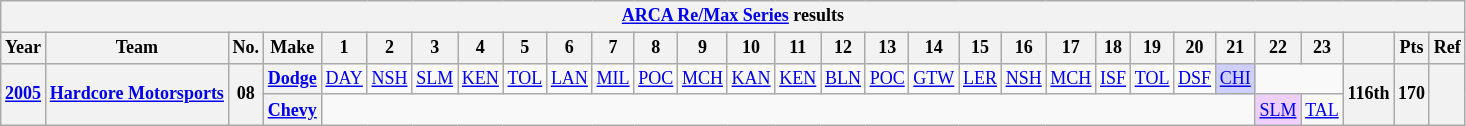<table class="wikitable" style="text-align:center; font-size:75%">
<tr>
<th colspan=45><a href='#'>ARCA Re/Max Series</a> results</th>
</tr>
<tr>
<th>Year</th>
<th>Team</th>
<th>No.</th>
<th>Make</th>
<th>1</th>
<th>2</th>
<th>3</th>
<th>4</th>
<th>5</th>
<th>6</th>
<th>7</th>
<th>8</th>
<th>9</th>
<th>10</th>
<th>11</th>
<th>12</th>
<th>13</th>
<th>14</th>
<th>15</th>
<th>16</th>
<th>17</th>
<th>18</th>
<th>19</th>
<th>20</th>
<th>21</th>
<th>22</th>
<th>23</th>
<th></th>
<th>Pts</th>
<th>Ref</th>
</tr>
<tr>
<th rowspan=2><a href='#'>2005</a></th>
<th rowspan=2><a href='#'>Hardcore Motorsports</a></th>
<th rowspan=2>08</th>
<th><a href='#'>Dodge</a></th>
<td><a href='#'>DAY</a></td>
<td><a href='#'>NSH</a></td>
<td><a href='#'>SLM</a></td>
<td><a href='#'>KEN</a></td>
<td><a href='#'>TOL</a></td>
<td><a href='#'>LAN</a></td>
<td><a href='#'>MIL</a></td>
<td><a href='#'>POC</a></td>
<td><a href='#'>MCH</a></td>
<td><a href='#'>KAN</a></td>
<td><a href='#'>KEN</a></td>
<td><a href='#'>BLN</a></td>
<td><a href='#'>POC</a></td>
<td><a href='#'>GTW</a></td>
<td><a href='#'>LER</a></td>
<td><a href='#'>NSH</a></td>
<td><a href='#'>MCH</a></td>
<td><a href='#'>ISF</a></td>
<td><a href='#'>TOL</a></td>
<td><a href='#'>DSF</a></td>
<td style="background:#CFCFFF;"><a href='#'>CHI</a><br></td>
<td colspan=2></td>
<th rowspan=2>116th</th>
<th rowspan=2>170</th>
<th rowspan=2></th>
</tr>
<tr>
<th><a href='#'>Chevy</a></th>
<td colspan=21></td>
<td style="background:#EFCFFF;"><a href='#'>SLM</a><br></td>
<td><a href='#'>TAL</a></td>
</tr>
</table>
